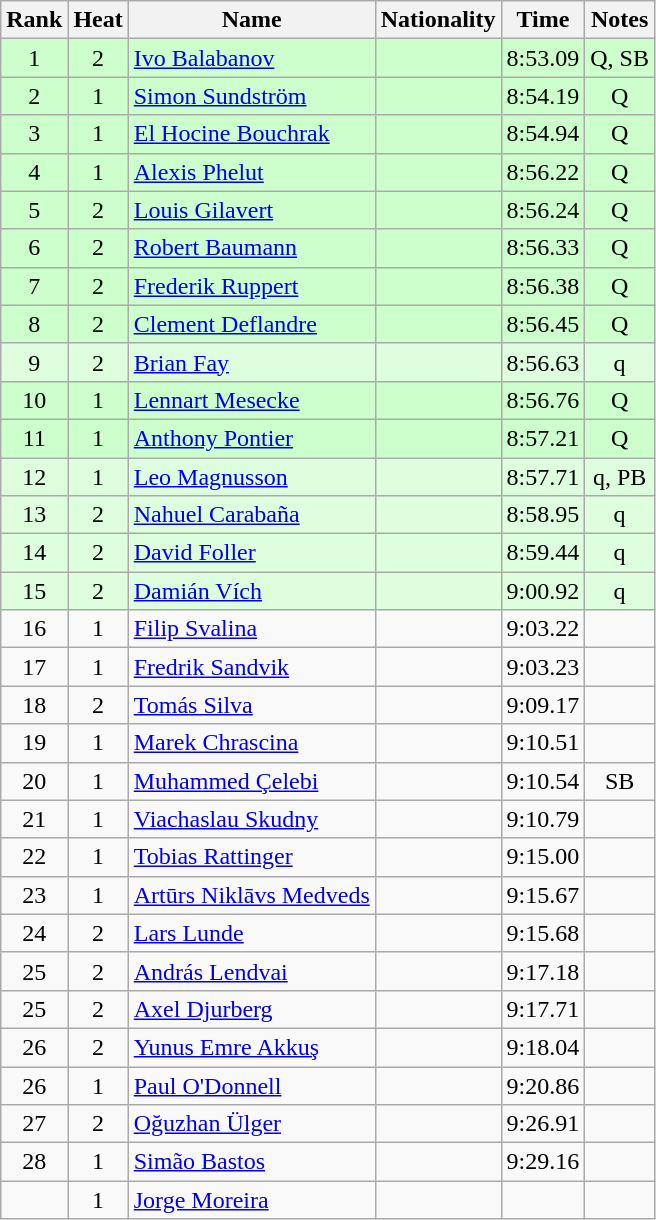<table class="wikitable sortable" style="text-align:center">
<tr>
<th>Rank</th>
<th>Heat</th>
<th>Name</th>
<th>Nationality</th>
<th>Time</th>
<th>Notes</th>
</tr>
<tr bgcolor=ccffcc>
<td>1</td>
<td>2</td>
<td align=left><a href='#'>Ivo Balabanov</a></td>
<td align=left></td>
<td>8:53.09</td>
<td>Q, SB</td>
</tr>
<tr bgcolor=ccffcc>
<td>2</td>
<td>1</td>
<td align=left><a href='#'>Simon Sundström</a></td>
<td align=left></td>
<td>8:54.19</td>
<td>Q</td>
</tr>
<tr bgcolor=ccffcc>
<td>3</td>
<td>1</td>
<td align=left><a href='#'>El Hocine Bouchrak</a></td>
<td align=left></td>
<td>8:54.94</td>
<td>Q</td>
</tr>
<tr bgcolor=ccffcc>
<td>4</td>
<td>1</td>
<td align=left><a href='#'>Alexis Phelut</a></td>
<td align=left></td>
<td>8:56.22</td>
<td>Q</td>
</tr>
<tr bgcolor=ccffcc>
<td>5</td>
<td>2</td>
<td align=left><a href='#'>Louis Gilavert</a></td>
<td align=left></td>
<td>8:56.24</td>
<td>Q</td>
</tr>
<tr bgcolor=ccffcc>
<td>6</td>
<td>2</td>
<td align=left><a href='#'>Robert Baumann</a></td>
<td align=left></td>
<td>8:56.33</td>
<td>Q</td>
</tr>
<tr bgcolor=ccffcc>
<td>7</td>
<td>2</td>
<td align=left><a href='#'>Frederik Ruppert</a></td>
<td align=left></td>
<td>8:56.38</td>
<td>Q</td>
</tr>
<tr bgcolor=ccffcc>
<td>8</td>
<td>2</td>
<td align=left><a href='#'>Clement Deflandre</a></td>
<td align=left></td>
<td>8:56.45</td>
<td>Q</td>
</tr>
<tr bgcolor=ddffdd>
<td>9</td>
<td>2</td>
<td align=left><a href='#'>Brian Fay</a></td>
<td align=left></td>
<td>8:56.63</td>
<td>q</td>
</tr>
<tr bgcolor=ccffcc>
<td>10</td>
<td>1</td>
<td align=left><a href='#'>Lennart Mesecke</a></td>
<td align=left></td>
<td>8:56.76</td>
<td>Q</td>
</tr>
<tr bgcolor=ccffcc>
<td>11</td>
<td>1</td>
<td align=left><a href='#'>Anthony Pontier</a></td>
<td align=left></td>
<td>8:57.21</td>
<td>Q</td>
</tr>
<tr bgcolor=ddffdd>
<td>12</td>
<td>1</td>
<td align=left><a href='#'>Leo Magnusson</a></td>
<td align=left></td>
<td>8:57.71</td>
<td>q, PB</td>
</tr>
<tr bgcolor=ddffdd>
<td>13</td>
<td>2</td>
<td align=left><a href='#'>Nahuel Carabaña</a></td>
<td align=left></td>
<td>8:58.95</td>
<td>q</td>
</tr>
<tr bgcolor=ddffdd>
<td>14</td>
<td>2</td>
<td align=left><a href='#'>David Foller</a></td>
<td align=left></td>
<td>8:59.44</td>
<td>q</td>
</tr>
<tr bgcolor=ddffdd>
<td>15</td>
<td>2</td>
<td align=left><a href='#'>Damián Vích</a></td>
<td align=left></td>
<td>9:00.92</td>
<td>q</td>
</tr>
<tr>
<td>16</td>
<td>1</td>
<td align=left><a href='#'>Filip Svalina</a></td>
<td align=left></td>
<td>9:03.22</td>
<td></td>
</tr>
<tr>
<td>17</td>
<td>1</td>
<td align=left><a href='#'>Fredrik Sandvik</a></td>
<td align=left></td>
<td>9:03.23</td>
<td></td>
</tr>
<tr>
<td>18</td>
<td>2</td>
<td align=left><a href='#'>Tomás Silva</a></td>
<td align=left></td>
<td>9:09.17</td>
<td></td>
</tr>
<tr>
<td>19</td>
<td>1</td>
<td align=left><a href='#'>Marek Chrascina</a></td>
<td align=left></td>
<td>9:10.51</td>
<td></td>
</tr>
<tr>
<td>20</td>
<td>1</td>
<td align=left><a href='#'>Muhammed Çelebi</a></td>
<td align=left></td>
<td>9:10.54</td>
<td>SB</td>
</tr>
<tr>
<td>21</td>
<td>1</td>
<td align=left><a href='#'>Viachaslau Skudny</a></td>
<td align=left></td>
<td>9:10.79</td>
<td></td>
</tr>
<tr>
<td>22</td>
<td>1</td>
<td align=left><a href='#'>Tobias Rattinger</a></td>
<td align=left></td>
<td>9:15.00</td>
<td></td>
</tr>
<tr>
<td>23</td>
<td>1</td>
<td align=left><a href='#'>Artūrs Niklāvs Medveds</a></td>
<td align=left></td>
<td>9:15.67</td>
<td></td>
</tr>
<tr>
<td>24</td>
<td>2</td>
<td align=left><a href='#'>Lars Lunde</a></td>
<td align=left></td>
<td>9:15.68</td>
<td></td>
</tr>
<tr>
<td>25</td>
<td>2</td>
<td align=left><a href='#'>András Lendvai</a></td>
<td align=left></td>
<td>9:17.18</td>
<td></td>
</tr>
<tr>
<td>25</td>
<td>2</td>
<td align=left><a href='#'>Axel Djurberg</a></td>
<td align=left></td>
<td>9:17.71</td>
<td></td>
</tr>
<tr>
<td>26</td>
<td>2</td>
<td align=left><a href='#'>Yunus Emre Akkuş</a></td>
<td align=left></td>
<td>9:18.04</td>
<td></td>
</tr>
<tr>
<td>26</td>
<td>1</td>
<td align=left><a href='#'>Paul O'Donnell</a></td>
<td align=left></td>
<td>9:20.86</td>
<td></td>
</tr>
<tr>
<td>27</td>
<td>2</td>
<td align=left><a href='#'>Oğuzhan Ülger</a></td>
<td align=left></td>
<td>9:26.91</td>
<td></td>
</tr>
<tr>
<td>28</td>
<td>1</td>
<td align=left><a href='#'>Simão Bastos</a></td>
<td align=left></td>
<td>9:29.16</td>
<td></td>
</tr>
<tr>
<td></td>
<td>1</td>
<td align=left><a href='#'>Jorge Moreira</a></td>
<td align=left></td>
<td></td>
<td></td>
</tr>
</table>
